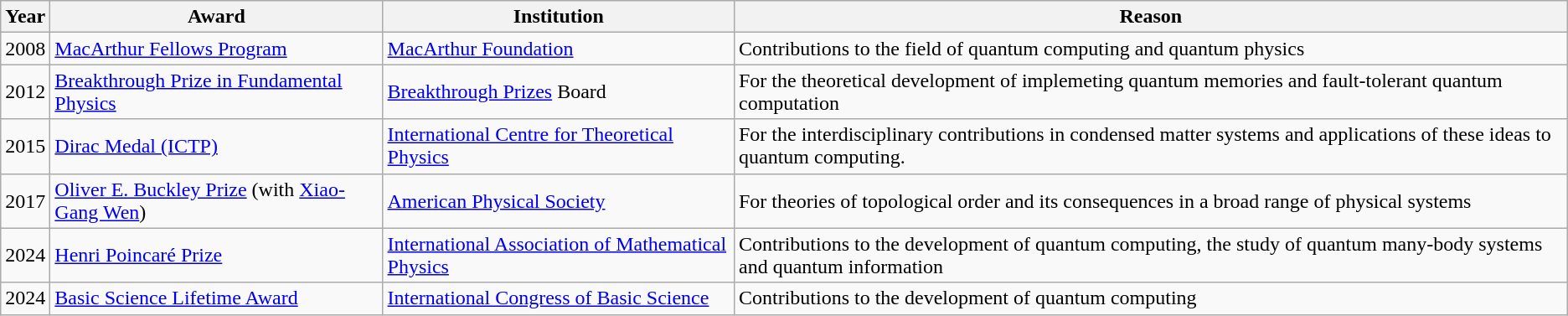<table class="wikitable">
<tr>
<th>Year</th>
<th>Award</th>
<th>Institution</th>
<th>Reason</th>
</tr>
<tr>
<td>2008</td>
<td><a href='#'>MacArthur Fellows Program</a></td>
<td><a href='#'>MacArthur Foundation</a></td>
<td>Contributions to the field of quantum computing and quantum physics</td>
</tr>
<tr>
<td>2012</td>
<td><a href='#'>Breakthrough Prize in Fundamental Physics</a></td>
<td><a href='#'>Breakthrough Prizes</a> Board</td>
<td>For the theoretical development of implemeting quantum memories and fault-tolerant quantum computation</td>
</tr>
<tr>
<td>2015</td>
<td><a href='#'>Dirac Medal (ICTP)</a></td>
<td><a href='#'>International Centre for Theoretical Physics</a></td>
<td>For the interdisciplinary contributions in condensed matter systems and applications of these ideas to quantum computing.</td>
</tr>
<tr>
<td>2017</td>
<td><a href='#'>Oliver E. Buckley Prize</a> (with <a href='#'>Xiao-Gang Wen</a>)</td>
<td><a href='#'>American Physical Society</a></td>
<td>For theories of topological order and its consequences in a broad range of physical systems</td>
</tr>
<tr>
<td>2024</td>
<td><a href='#'>Henri Poincaré Prize</a></td>
<td><a href='#'>International Association of Mathematical Physics</a></td>
<td>Contributions to the development of quantum computing, the study of quantum many-body systems and quantum information</td>
</tr>
<tr>
<td>2024</td>
<td><a href='#'>Basic Science Lifetime Award</a></td>
<td><a href='#'>International Congress of Basic Science</a></td>
<td>Contributions to the development of quantum computing</td>
</tr>
</table>
